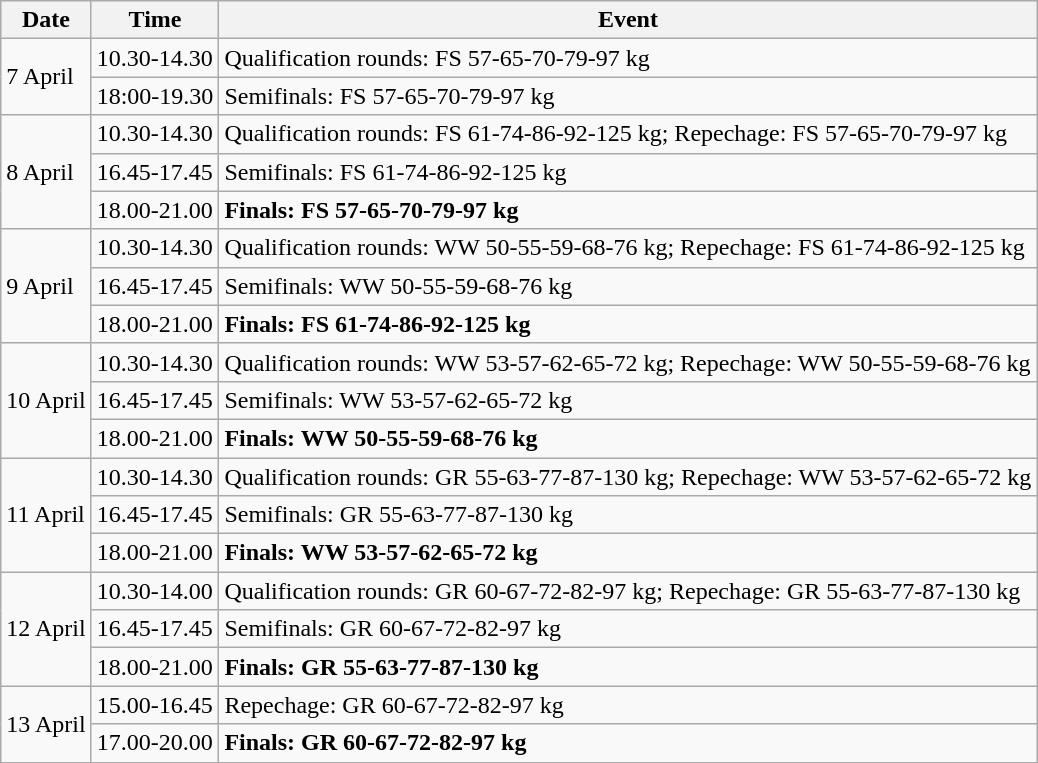<table class=wikitable>
<tr>
<th>Date</th>
<th>Time</th>
<th>Event</th>
</tr>
<tr>
<td rowspan="2">7 April</td>
<td>10.30-14.30</td>
<td>Qualification rounds: FS 57-65-70-79-97 kg</td>
</tr>
<tr>
<td>18:00-19.30</td>
<td>Semifinals: FS 57-65-70-79-97 kg</td>
</tr>
<tr>
<td rowspan="3">8 April</td>
<td>10.30-14.30</td>
<td>Qualification rounds: FS 61-74-86-92-125 kg; Repechage: FS 57-65-70-79-97 kg</td>
</tr>
<tr>
<td>16.45-17.45</td>
<td>Semifinals: FS 61-74-86-92-125 kg</td>
</tr>
<tr>
<td>18.00-21.00</td>
<td><strong>Finals: FS 57-65-70-79-97 kg</strong></td>
</tr>
<tr>
<td rowspan="3">9 April</td>
<td>10.30-14.30</td>
<td>Qualification rounds: WW 50-55-59-68-76 kg; Repechage: FS 61-74-86-92-125 kg</td>
</tr>
<tr>
<td>16.45-17.45</td>
<td>Semifinals: WW 50-55-59-68-76 kg</td>
</tr>
<tr>
<td>18.00-21.00</td>
<td><strong>Finals: FS 61-74-86-92-125 kg</strong></td>
</tr>
<tr>
<td rowspan="3">10 April</td>
<td>10.30-14.30</td>
<td>Qualification rounds: WW 53-57-62-65-72 kg; Repechage: WW 50-55-59-68-76 kg</td>
</tr>
<tr>
<td>16.45-17.45</td>
<td>Semifinals: WW 53-57-62-65-72 kg</td>
</tr>
<tr>
<td>18.00-21.00</td>
<td><strong>Finals: WW 50-55-59-68-76 kg</strong></td>
</tr>
<tr>
<td rowspan="3">11 April</td>
<td>10.30-14.30</td>
<td>Qualification rounds: GR 55-63-77-87-130 kg; Repechage: WW 53-57-62-65-72 kg</td>
</tr>
<tr>
<td>16.45-17.45</td>
<td>Semifinals: GR 55-63-77-87-130 kg</td>
</tr>
<tr>
<td>18.00-21.00</td>
<td><strong>Finals: WW 53-57-62-65-72 kg</strong></td>
</tr>
<tr>
<td rowspan="3">12 April</td>
<td>10.30-14.00</td>
<td>Qualification rounds: GR 60-67-72-82-97 kg; Repechage: GR 55-63-77-87-130 kg</td>
</tr>
<tr>
<td>16.45-17.45</td>
<td>Semifinals: GR 60-67-72-82-97 kg</td>
</tr>
<tr>
<td>18.00-21.00</td>
<td><strong>Finals: GR 55-63-77-87-130 kg</strong></td>
</tr>
<tr>
<td rowspan="2">13 April</td>
<td>15.00-16.45</td>
<td>Repechage: GR 60-67-72-82-97 kg</td>
</tr>
<tr>
<td>17.00-20.00</td>
<td><strong>Finals: GR 60-67-72-82-97 kg</strong></td>
</tr>
</table>
